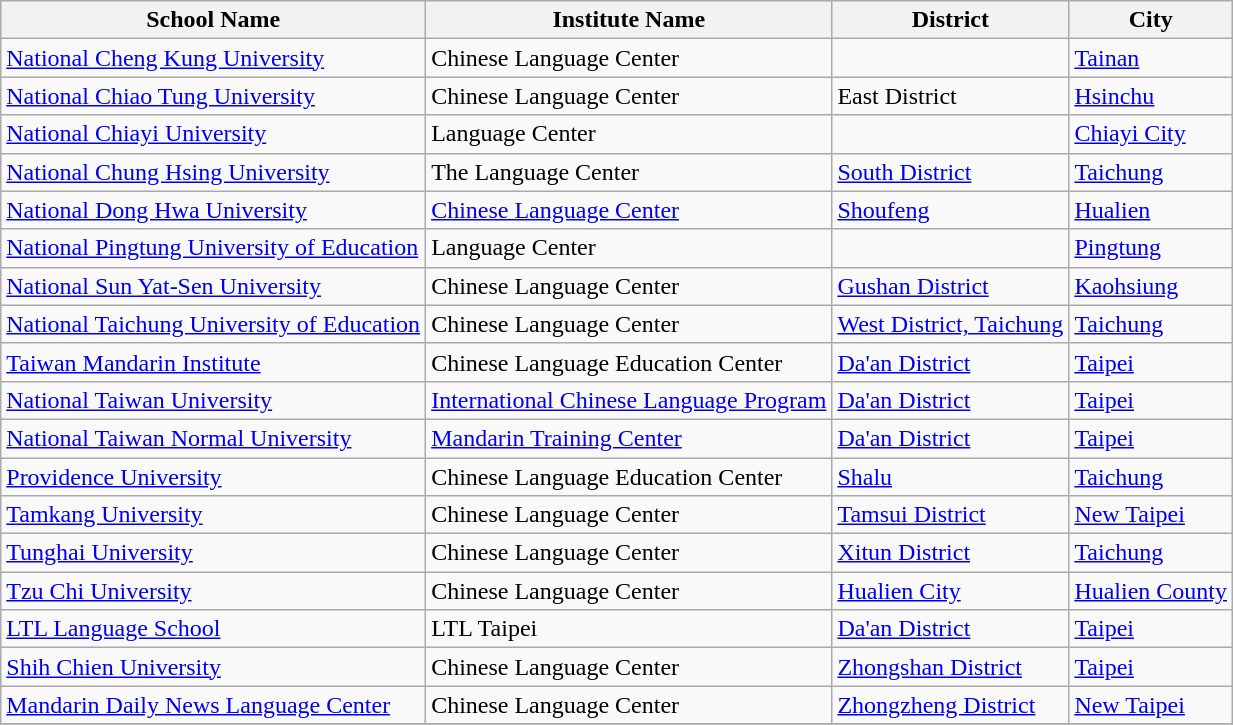<table class="wikitable sortable">
<tr>
<th>School Name</th>
<th>Institute Name</th>
<th>District</th>
<th>City</th>
</tr>
<tr>
<td><a href='#'>National Cheng Kung University</a></td>
<td>Chinese Language Center</td>
<td></td>
<td><a href='#'>Tainan</a></td>
</tr>
<tr>
<td><a href='#'>National Chiao Tung University</a></td>
<td>Chinese Language Center</td>
<td>East District</td>
<td><a href='#'>Hsinchu</a></td>
</tr>
<tr>
<td><a href='#'>National Chiayi University</a></td>
<td>Language Center</td>
<td></td>
<td><a href='#'>Chiayi City</a></td>
</tr>
<tr>
<td><a href='#'>National Chung Hsing University</a></td>
<td>The Language Center</td>
<td><a href='#'>South District</a></td>
<td><a href='#'>Taichung</a></td>
</tr>
<tr>
<td><a href='#'>National Dong Hwa University</a></td>
<td><a href='#'>Chinese Language Center</a></td>
<td><a href='#'>Shoufeng</a></td>
<td><a href='#'>Hualien</a></td>
</tr>
<tr>
<td><a href='#'>National Pingtung University of Education</a></td>
<td>Language Center</td>
<td></td>
<td><a href='#'>Pingtung</a></td>
</tr>
<tr>
<td><a href='#'>National Sun Yat-Sen University</a></td>
<td>Chinese Language Center</td>
<td><a href='#'>Gushan District</a></td>
<td><a href='#'>Kaohsiung</a></td>
</tr>
<tr>
<td><a href='#'>National Taichung University of Education</a></td>
<td>Chinese Language Center</td>
<td><a href='#'>West District, Taichung</a></td>
<td><a href='#'>Taichung</a></td>
</tr>
<tr>
<td><a href='#'>Taiwan Mandarin Institute</a></td>
<td>Chinese Language Education Center</td>
<td><a href='#'>Da'an District</a></td>
<td><a href='#'>Taipei</a></td>
</tr>
<tr>
<td><a href='#'>National Taiwan University</a></td>
<td><a href='#'>International Chinese Language Program</a></td>
<td><a href='#'>Da'an District</a></td>
<td><a href='#'>Taipei</a></td>
</tr>
<tr>
<td><a href='#'>National Taiwan Normal University</a></td>
<td><a href='#'>Mandarin Training Center</a></td>
<td><a href='#'>Da'an District</a></td>
<td><a href='#'>Taipei</a></td>
</tr>
<tr>
<td><a href='#'>Providence University</a></td>
<td>Chinese Language Education Center</td>
<td><a href='#'>Shalu</a></td>
<td><a href='#'>Taichung</a></td>
</tr>
<tr>
<td><a href='#'>Tamkang University</a></td>
<td>Chinese Language Center</td>
<td><a href='#'>Tamsui District</a></td>
<td><a href='#'>New Taipei</a></td>
</tr>
<tr>
<td><a href='#'>Tunghai University</a></td>
<td>Chinese Language Center</td>
<td><a href='#'>Xitun District</a></td>
<td><a href='#'>Taichung</a></td>
</tr>
<tr>
<td><a href='#'>Tzu Chi University</a></td>
<td>Chinese Language Center</td>
<td><a href='#'>Hualien City</a></td>
<td><a href='#'>Hualien County</a></td>
</tr>
<tr>
<td><a href='#'>LTL Language School</a></td>
<td>LTL Taipei</td>
<td><a href='#'>Da'an District</a></td>
<td><a href='#'>Taipei</a></td>
</tr>
<tr>
<td><a href='#'>Shih Chien University</a></td>
<td>Chinese Language Center</td>
<td><a href='#'>Zhongshan District</a></td>
<td><a href='#'>Taipei</a></td>
</tr>
<tr>
<td><a href='#'>Mandarin Daily News Language Center</a></td>
<td>Chinese Language Center</td>
<td><a href='#'>Zhongzheng District</a></td>
<td><a href='#'>New Taipei</a></td>
</tr>
<tr>
</tr>
</table>
